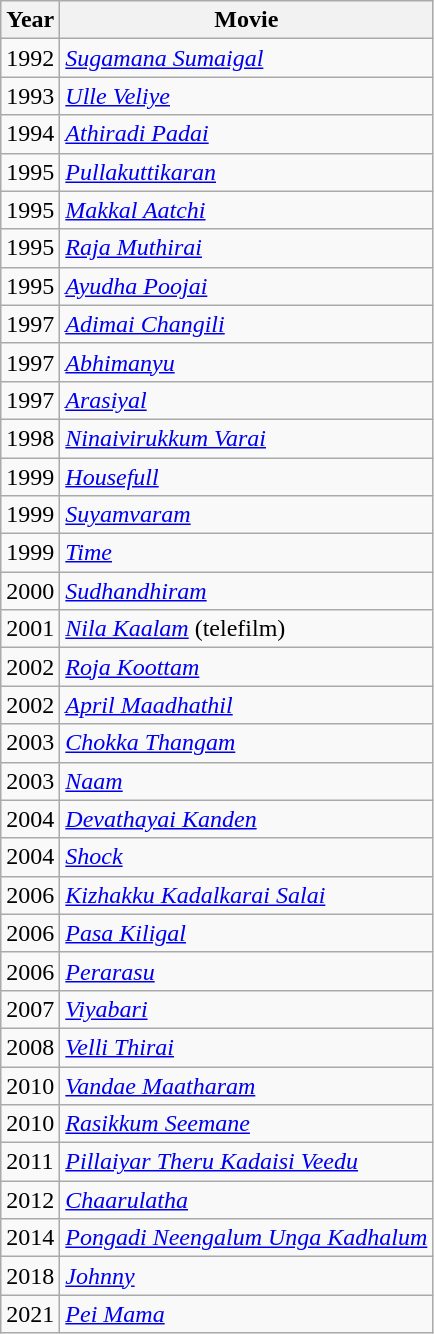<table class="wikitable" border="1">
<tr>
<th>Year</th>
<th>Movie</th>
</tr>
<tr>
<td>1992</td>
<td><em><a href='#'>Sugamana Sumaigal</a></em></td>
</tr>
<tr>
<td>1993</td>
<td><em><a href='#'>Ulle Veliye</a></em></td>
</tr>
<tr>
<td>1994</td>
<td><em><a href='#'>Athiradi Padai</a></em></td>
</tr>
<tr>
<td>1995</td>
<td><em><a href='#'>Pullakuttikaran</a></em></td>
</tr>
<tr>
<td>1995</td>
<td><em><a href='#'>Makkal Aatchi</a></em></td>
</tr>
<tr>
<td>1995</td>
<td><em><a href='#'>Raja Muthirai</a></em></td>
</tr>
<tr>
<td>1995</td>
<td><em><a href='#'>Ayudha Poojai</a></em></td>
</tr>
<tr>
<td>1997</td>
<td><em><a href='#'>Adimai Changili</a></em></td>
</tr>
<tr>
<td>1997</td>
<td><em><a href='#'>Abhimanyu</a></em></td>
</tr>
<tr>
<td>1997</td>
<td><em><a href='#'>Arasiyal</a></em></td>
</tr>
<tr>
<td>1998</td>
<td><em><a href='#'>Ninaivirukkum Varai</a></em></td>
</tr>
<tr>
<td>1999</td>
<td><em><a href='#'>Housefull</a></em></td>
</tr>
<tr>
<td>1999</td>
<td><em><a href='#'>Suyamvaram</a></em></td>
</tr>
<tr>
<td>1999</td>
<td><em><a href='#'>Time</a></em></td>
</tr>
<tr>
<td>2000</td>
<td><em><a href='#'>Sudhandhiram</a></em></td>
</tr>
<tr>
<td>2001</td>
<td><em><a href='#'>Nila Kaalam</a></em> (telefilm)</td>
</tr>
<tr>
<td>2002</td>
<td><em><a href='#'>Roja Koottam</a></em></td>
</tr>
<tr>
<td>2002</td>
<td><em><a href='#'>April Maadhathil</a></em></td>
</tr>
<tr>
<td>2003</td>
<td><em><a href='#'>Chokka Thangam</a></em></td>
</tr>
<tr>
<td>2003</td>
<td><em><a href='#'>Naam</a></em></td>
</tr>
<tr>
<td>2004</td>
<td><em><a href='#'>Devathayai Kanden</a></em></td>
</tr>
<tr>
<td>2004</td>
<td><em><a href='#'>Shock</a></em></td>
</tr>
<tr>
<td>2006</td>
<td><em><a href='#'>Kizhakku Kadalkarai Salai</a></em></td>
</tr>
<tr>
<td>2006</td>
<td><em><a href='#'>Pasa Kiligal</a></em></td>
</tr>
<tr>
<td>2006</td>
<td><em><a href='#'>Perarasu</a></em></td>
</tr>
<tr>
<td>2007</td>
<td><em><a href='#'>Viyabari</a></em></td>
</tr>
<tr>
<td>2008</td>
<td><em><a href='#'>Velli Thirai</a></em></td>
</tr>
<tr>
<td>2010</td>
<td><em><a href='#'>Vandae Maatharam</a></em></td>
</tr>
<tr>
<td>2010</td>
<td><em><a href='#'>Rasikkum Seemane</a></em></td>
</tr>
<tr>
<td>2011</td>
<td><em><a href='#'>Pillaiyar Theru Kadaisi Veedu</a></em></td>
</tr>
<tr>
<td>2012</td>
<td><em><a href='#'>Chaarulatha</a></em></td>
</tr>
<tr>
<td>2014</td>
<td><em><a href='#'>Pongadi Neengalum Unga Kadhalum</a></em></td>
</tr>
<tr>
<td>2018</td>
<td><em><a href='#'>Johnny</a></em></td>
</tr>
<tr>
<td>2021</td>
<td><em><a href='#'>Pei Mama</a></em></td>
</tr>
</table>
